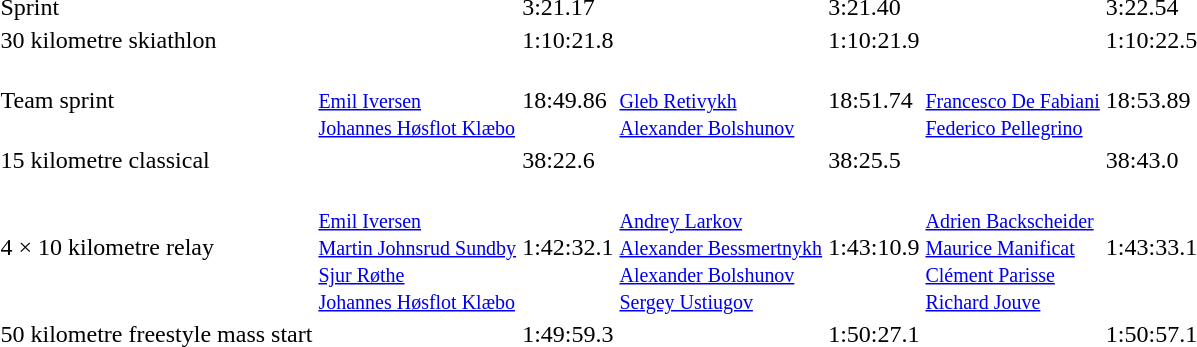<table>
<tr>
<td>Sprint<br></td>
<td></td>
<td>3:21.17</td>
<td></td>
<td>3:21.40</td>
<td></td>
<td>3:22.54</td>
</tr>
<tr>
<td>30 kilometre skiathlon<br></td>
<td></td>
<td>1:10:21.8</td>
<td></td>
<td>1:10:21.9</td>
<td></td>
<td>1:10:22.5</td>
</tr>
<tr>
<td>Team sprint<br></td>
<td><br><small><a href='#'>Emil Iversen</a><br><a href='#'>Johannes Høsflot Klæbo</a></small></td>
<td>18:49.86</td>
<td><br><small><a href='#'>Gleb Retivykh</a><br><a href='#'>Alexander Bolshunov</a></small></td>
<td>18:51.74</td>
<td><br><small><a href='#'>Francesco De Fabiani</a><br><a href='#'>Federico Pellegrino</a></small></td>
<td>18:53.89</td>
</tr>
<tr>
<td>15 kilometre classical<br></td>
<td></td>
<td>38:22.6</td>
<td></td>
<td>38:25.5</td>
<td></td>
<td>38:43.0</td>
</tr>
<tr>
<td>4 × 10 kilometre relay<br></td>
<td><br><small><a href='#'>Emil Iversen</a><br><a href='#'>Martin Johnsrud Sundby</a><br><a href='#'>Sjur Røthe</a><br><a href='#'>Johannes Høsflot Klæbo</a></small></td>
<td>1:42:32.1</td>
<td><br><small><a href='#'>Andrey Larkov</a><br><a href='#'>Alexander Bessmertnykh</a><br><a href='#'>Alexander Bolshunov</a><br><a href='#'>Sergey Ustiugov</a></small></td>
<td>1:43:10.9</td>
<td><br><small><a href='#'>Adrien Backscheider</a><br><a href='#'>Maurice Manificat</a><br><a href='#'>Clément Parisse</a><br><a href='#'>Richard Jouve</a></small></td>
<td>1:43:33.1</td>
</tr>
<tr>
<td>50 kilometre freestyle mass start<br></td>
<td></td>
<td>1:49:59.3</td>
<td></td>
<td>1:50:27.1</td>
<td></td>
<td>1:50:57.1</td>
</tr>
</table>
